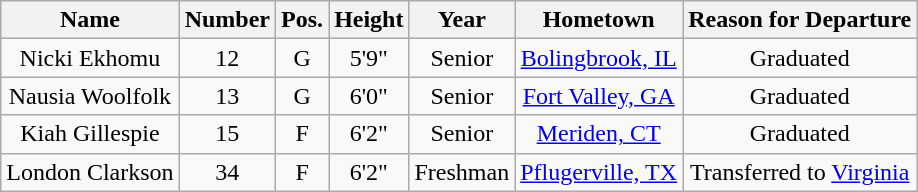<table class="wikitable sortable" border="1" style="text-align: center;">
<tr>
<th>Name</th>
<th>Number</th>
<th>Pos.</th>
<th>Height</th>
<th>Year</th>
<th>Hometown</th>
<th class="unsortable">Reason for Departure</th>
</tr>
<tr>
<td>Nicki Ekhomu</td>
<td>12</td>
<td>G</td>
<td>5'9"</td>
<td>Senior</td>
<td><a href='#'>Bolingbrook, IL</a></td>
<td>Graduated</td>
</tr>
<tr>
<td>Nausia Woolfolk</td>
<td>13</td>
<td>G</td>
<td>6'0"</td>
<td>Senior</td>
<td><a href='#'>Fort Valley, GA</a></td>
<td>Graduated</td>
</tr>
<tr>
<td>Kiah Gillespie</td>
<td>15</td>
<td>F</td>
<td>6'2"</td>
<td> Senior</td>
<td><a href='#'>Meriden, CT</a></td>
<td>Graduated</td>
</tr>
<tr>
<td>London Clarkson</td>
<td>34</td>
<td>F</td>
<td>6'2"</td>
<td>Freshman</td>
<td><a href='#'>Pflugerville, TX</a></td>
<td>Transferred to <a href='#'>Virginia</a></td>
</tr>
</table>
